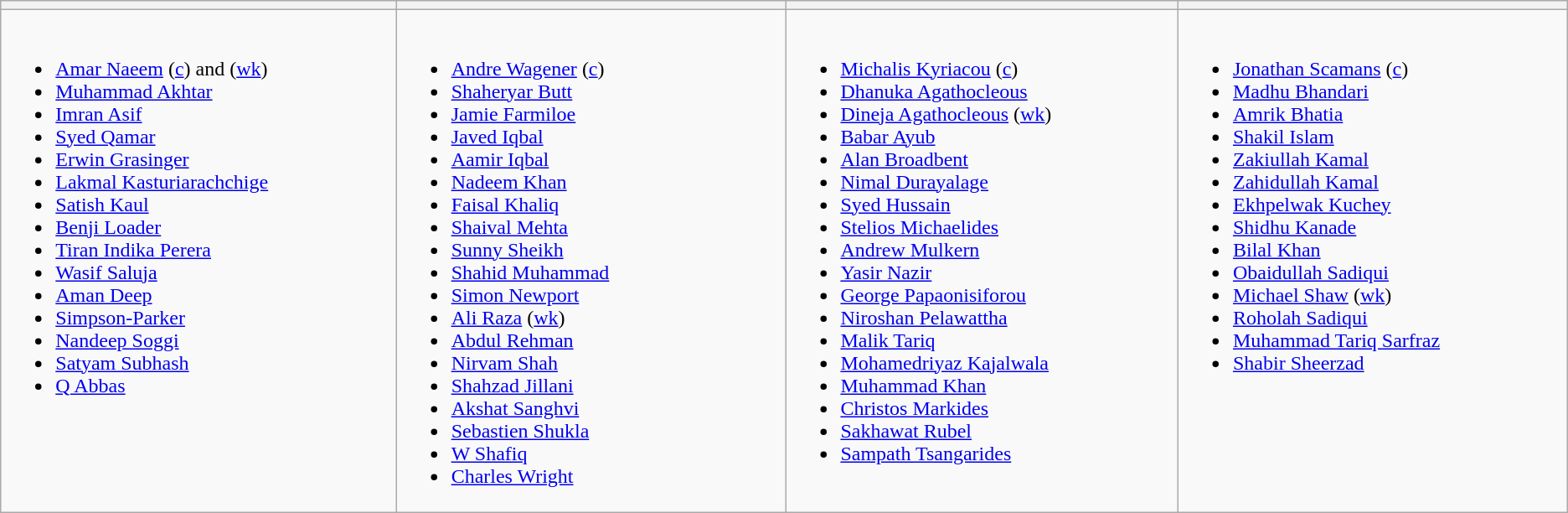<table class="wikitable">
<tr>
<th width=330></th>
<th width=330></th>
<th width=330></th>
<th width=330></th>
</tr>
<tr>
<td valign=top><br><ul><li><a href='#'>Amar Naeem</a> (<a href='#'>c</a>) and (<a href='#'>wk</a>)</li><li><a href='#'>Muhammad Akhtar</a></li><li><a href='#'>Imran Asif</a></li><li><a href='#'>Syed Qamar</a></li><li><a href='#'>Erwin Grasinger</a></li><li><a href='#'>Lakmal Kasturiarachchige</a></li><li><a href='#'>Satish Kaul</a></li><li><a href='#'>Benji Loader</a></li><li><a href='#'>Tiran Indika Perera</a></li><li><a href='#'>Wasif Saluja</a></li><li><a href='#'>Aman Deep</a></li><li><a href='#'>Simpson-Parker</a></li><li><a href='#'>Nandeep Soggi</a></li><li><a href='#'>Satyam Subhash</a></li><li><a href='#'>Q Abbas</a></li></ul></td>
<td valign=top><br><ul><li><a href='#'>Andre Wagener</a> (<a href='#'>c</a>)</li><li><a href='#'>Shaheryar Butt</a></li><li><a href='#'>Jamie Farmiloe</a></li><li><a href='#'>Javed Iqbal</a></li><li><a href='#'>Aamir Iqbal</a></li><li><a href='#'>Nadeem Khan</a></li><li><a href='#'>Faisal Khaliq</a></li><li><a href='#'>Shaival Mehta</a></li><li><a href='#'>Sunny Sheikh</a></li><li><a href='#'>Shahid Muhammad</a></li><li><a href='#'>Simon Newport</a></li><li><a href='#'>Ali Raza</a> (<a href='#'>wk</a>)</li><li><a href='#'>Abdul Rehman</a></li><li><a href='#'>Nirvam Shah</a></li><li><a href='#'>Shahzad Jillani</a></li><li><a href='#'>Akshat Sanghvi</a></li><li><a href='#'>Sebastien Shukla</a></li><li><a href='#'>W Shafiq</a></li><li><a href='#'>Charles Wright</a></li></ul></td>
<td valign=top><br><ul><li><a href='#'>Michalis Kyriacou</a> (<a href='#'>c</a>)</li><li><a href='#'>Dhanuka Agathocleous</a></li><li><a href='#'>Dineja Agathocleous</a> (<a href='#'>wk</a>)</li><li><a href='#'>Babar Ayub</a></li><li><a href='#'>Alan Broadbent</a></li><li><a href='#'>Nimal Durayalage</a></li><li><a href='#'>Syed Hussain</a></li><li><a href='#'>Stelios Michaelides</a></li><li><a href='#'>Andrew Mulkern</a></li><li><a href='#'>Yasir Nazir</a></li><li><a href='#'>George Papaonisiforou</a></li><li><a href='#'>Niroshan Pelawattha</a></li><li><a href='#'>Malik Tariq</a></li><li><a href='#'>Mohamedriyaz Kajalwala</a></li><li><a href='#'>Muhammad Khan</a></li><li><a href='#'>Christos Markides</a></li><li><a href='#'>Sakhawat Rubel</a></li><li><a href='#'>Sampath Tsangarides</a></li></ul></td>
<td valign=top><br><ul><li><a href='#'>Jonathan Scamans</a> (<a href='#'>c</a>)</li><li><a href='#'>Madhu Bhandari</a></li><li><a href='#'>Amrik Bhatia</a></li><li><a href='#'>Shakil Islam</a></li><li><a href='#'>Zakiullah Kamal</a></li><li><a href='#'>Zahidullah Kamal</a></li><li><a href='#'>Ekhpelwak Kuchey</a></li><li><a href='#'>Shidhu Kanade</a></li><li><a href='#'>Bilal Khan</a></li><li><a href='#'>Obaidullah Sadiqui</a></li><li><a href='#'>Michael Shaw</a> (<a href='#'>wk</a>)</li><li><a href='#'>Roholah Sadiqui</a></li><li><a href='#'>Muhammad Tariq Sarfraz</a></li><li><a href='#'>Shabir Sheerzad</a></li></ul></td>
</tr>
</table>
